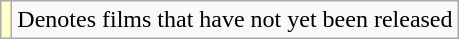<table class="wikitable">
<tr>
<td style="background:#FFFFCC;"></td>
<td>Denotes films that have not yet been released</td>
</tr>
</table>
